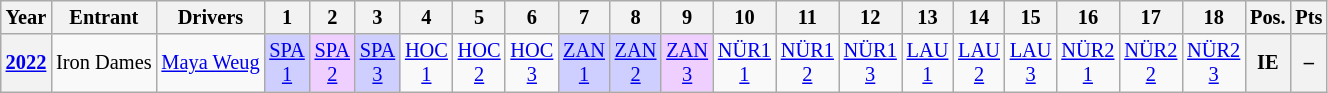<table class="wikitable" style="text-align:center; font-size:85%">
<tr>
<th>Year</th>
<th>Entrant</th>
<th>Drivers</th>
<th>1</th>
<th>2</th>
<th>3</th>
<th>4</th>
<th>5</th>
<th>6</th>
<th>7</th>
<th>8</th>
<th>9</th>
<th>10</th>
<th>11</th>
<th>12</th>
<th>13</th>
<th>14</th>
<th>15</th>
<th>16</th>
<th>17</th>
<th>18</th>
<th>Pos.</th>
<th>Pts</th>
</tr>
<tr>
<th><a href='#'>2022</a></th>
<td align="left"> Iron Dames</td>
<td align="left"> <a href='#'>Maya Weug</a></td>
<td style="background:#CFCFFF;"><a href='#'>SPA<br>1</a><br></td>
<td style="background:#EFCFFF;"><a href='#'>SPA<br>2</a><br></td>
<td style="background:#CFCFFF;"><a href='#'>SPA<br>3</a><br></td>
<td><a href='#'>HOC<br>1</a></td>
<td><a href='#'>HOC<br>2</a></td>
<td><a href='#'>HOC<br>3</a></td>
<td style="background:#CFCFFF;"><a href='#'>ZAN<br>1</a><br></td>
<td style="background:#CFCFFF;"><a href='#'>ZAN<br>2</a><br></td>
<td style="background:#EFCFFF;"><a href='#'>ZAN<br>3</a><br></td>
<td><a href='#'>NÜR1<br>1</a></td>
<td><a href='#'>NÜR1<br>2</a></td>
<td><a href='#'>NÜR1<br>3</a></td>
<td><a href='#'>LAU<br>1</a></td>
<td><a href='#'>LAU<br>2</a></td>
<td><a href='#'>LAU<br>3</a></td>
<td><a href='#'>NÜR2<br>1</a></td>
<td><a href='#'>NÜR2<br>2</a></td>
<td><a href='#'>NÜR2<br>3</a></td>
<th>IE</th>
<th>–</th>
</tr>
</table>
